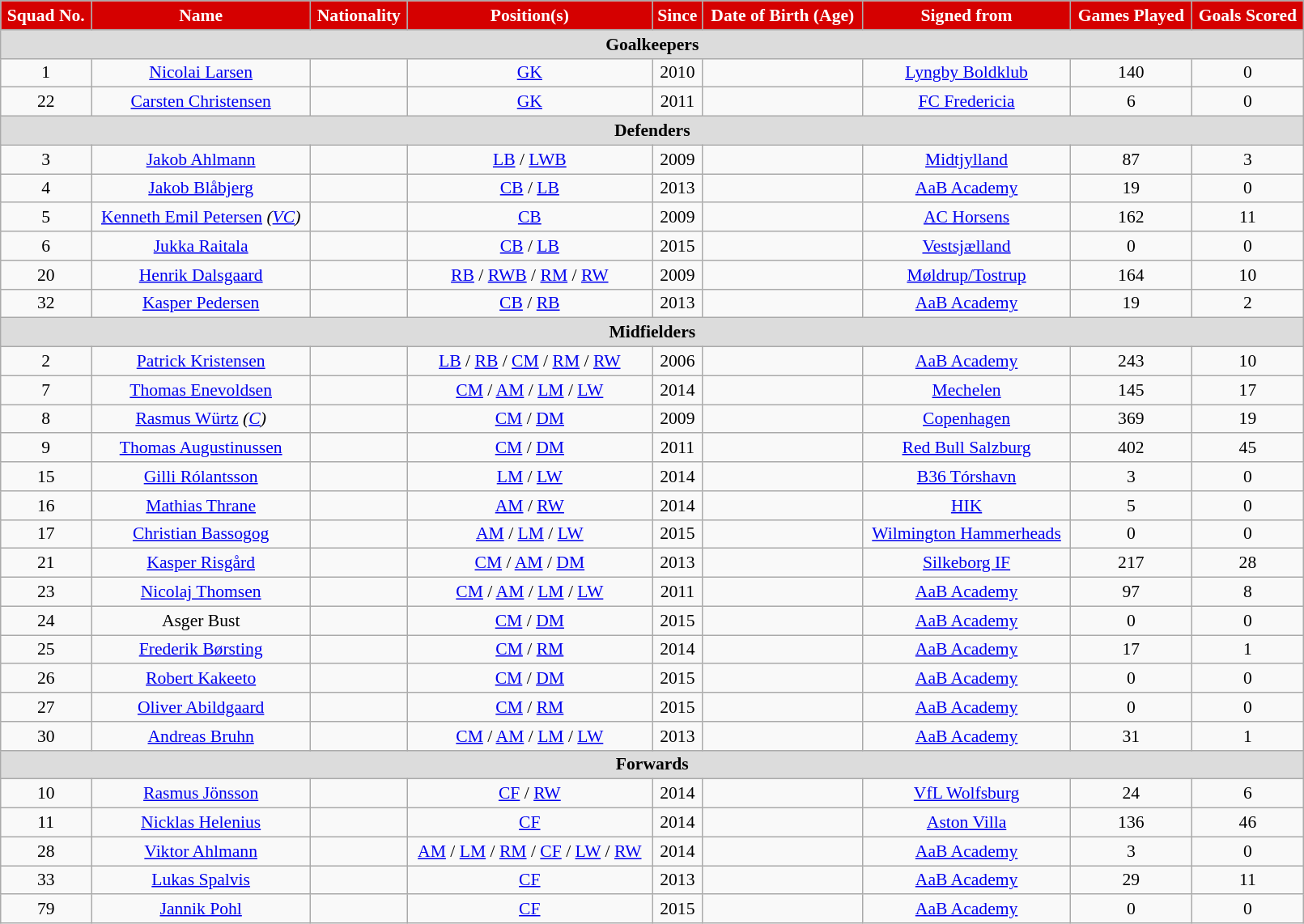<table class="wikitable" style="text-align:center; font-size:90%; width:85%;">
<tr>
<th style="background:#d50000; color:white; text-align:center;">Squad No.</th>
<th style="background:#d50000; color:white; text-align:center;">Name</th>
<th style="background:#d50000; color:white; text-align:center;">Nationality</th>
<th style="background:#d50000; color:white; text-align:center;">Position(s)</th>
<th style="background:#d50000; color:white; text-align:center;">Since</th>
<th style="background:#d50000; color:white; text-align:center;">Date of Birth (Age)</th>
<th style="background:#d50000; color:white; text-align:center;">Signed from</th>
<th style="background:#d50000; color:white; text-align:center;">Games Played</th>
<th style="background:#d50000; color:white; text-align:center;">Goals Scored</th>
</tr>
<tr>
<th colspan="9" style="background:#dcdcdc; text-align:center;">Goalkeepers</th>
</tr>
<tr>
<td>1</td>
<td><a href='#'>Nicolai Larsen</a></td>
<td></td>
<td><a href='#'>GK</a></td>
<td>2010</td>
<td></td>
<td> <a href='#'>Lyngby Boldklub</a></td>
<td>140</td>
<td>0</td>
</tr>
<tr>
<td>22</td>
<td><a href='#'>Carsten Christensen</a></td>
<td></td>
<td><a href='#'>GK</a></td>
<td>2011</td>
<td></td>
<td> <a href='#'>FC Fredericia</a></td>
<td>6</td>
<td>0</td>
</tr>
<tr>
<th colspan="9" style="background:#dcdcdc; text-align:center;">Defenders</th>
</tr>
<tr>
<td>3</td>
<td><a href='#'>Jakob Ahlmann</a></td>
<td></td>
<td><a href='#'>LB</a> / <a href='#'>LWB</a></td>
<td>2009</td>
<td></td>
<td> <a href='#'>Midtjylland</a></td>
<td>87</td>
<td>3</td>
</tr>
<tr>
<td>4</td>
<td><a href='#'>Jakob Blåbjerg</a></td>
<td></td>
<td><a href='#'>CB</a> / <a href='#'>LB</a></td>
<td>2013</td>
<td></td>
<td> <a href='#'>AaB Academy</a></td>
<td>19</td>
<td>0</td>
</tr>
<tr>
<td>5</td>
<td><a href='#'>Kenneth Emil Petersen</a> <em>(<a href='#'>VC</a>)</em></td>
<td></td>
<td><a href='#'>CB</a></td>
<td>2009</td>
<td></td>
<td> <a href='#'>AC Horsens</a></td>
<td>162</td>
<td>11</td>
</tr>
<tr>
<td>6</td>
<td><a href='#'>Jukka Raitala</a></td>
<td></td>
<td><a href='#'>CB</a> / <a href='#'>LB</a></td>
<td>2015</td>
<td></td>
<td> <a href='#'>Vestsjælland</a></td>
<td>0</td>
<td>0</td>
</tr>
<tr>
<td>20</td>
<td><a href='#'>Henrik Dalsgaard</a></td>
<td></td>
<td><a href='#'>RB</a> / <a href='#'>RWB</a> / <a href='#'>RM</a> / <a href='#'>RW</a></td>
<td>2009</td>
<td></td>
<td> <a href='#'>Møldrup/Tostrup</a></td>
<td>164</td>
<td>10</td>
</tr>
<tr>
<td>32</td>
<td><a href='#'>Kasper Pedersen</a></td>
<td></td>
<td><a href='#'>CB</a> / <a href='#'>RB</a></td>
<td>2013</td>
<td></td>
<td> <a href='#'>AaB Academy</a></td>
<td>19</td>
<td>2</td>
</tr>
<tr>
<th colspan="9" style="background:#dcdcdc; text-align:center;">Midfielders</th>
</tr>
<tr>
<td>2</td>
<td><a href='#'>Patrick Kristensen</a></td>
<td></td>
<td><a href='#'>LB</a> / <a href='#'>RB</a> / <a href='#'>CM</a> / <a href='#'>RM</a> / <a href='#'>RW</a></td>
<td>2006</td>
<td></td>
<td> <a href='#'>AaB Academy</a></td>
<td>243</td>
<td>10</td>
</tr>
<tr>
<td>7</td>
<td><a href='#'>Thomas Enevoldsen</a></td>
<td></td>
<td><a href='#'>CM</a> / <a href='#'>AM</a> / <a href='#'>LM</a> / <a href='#'>LW</a></td>
<td>2014</td>
<td></td>
<td> <a href='#'>Mechelen</a></td>
<td>145</td>
<td>17</td>
</tr>
<tr>
<td>8</td>
<td><a href='#'>Rasmus Würtz</a> <em>(<a href='#'>C</a>)</em></td>
<td></td>
<td><a href='#'>CM</a> / <a href='#'>DM</a></td>
<td>2009</td>
<td></td>
<td> <a href='#'>Copenhagen</a></td>
<td>369</td>
<td>19</td>
</tr>
<tr>
<td>9</td>
<td><a href='#'>Thomas Augustinussen</a></td>
<td></td>
<td><a href='#'>CM</a> / <a href='#'>DM</a></td>
<td>2011</td>
<td></td>
<td> <a href='#'>Red Bull Salzburg</a></td>
<td>402</td>
<td>45</td>
</tr>
<tr>
<td>15</td>
<td><a href='#'>Gilli Rólantsson</a></td>
<td></td>
<td><a href='#'>LM</a> / <a href='#'>LW</a></td>
<td>2014</td>
<td></td>
<td> <a href='#'>B36 Tórshavn</a></td>
<td>3</td>
<td>0</td>
</tr>
<tr>
<td>16</td>
<td><a href='#'>Mathias Thrane</a></td>
<td></td>
<td><a href='#'>AM</a> / <a href='#'>RW</a></td>
<td>2014</td>
<td></td>
<td> <a href='#'>HIK</a></td>
<td>5</td>
<td>0</td>
</tr>
<tr>
<td>17</td>
<td><a href='#'>Christian Bassogog</a></td>
<td></td>
<td><a href='#'>AM</a> / <a href='#'>LM</a> / <a href='#'>LW</a></td>
<td>2015</td>
<td></td>
<td> <a href='#'>Wilmington Hammerheads</a></td>
<td>0</td>
<td>0</td>
</tr>
<tr>
<td>21</td>
<td><a href='#'>Kasper Risgård</a></td>
<td></td>
<td><a href='#'>CM</a> / <a href='#'>AM</a> / <a href='#'>DM</a></td>
<td>2013</td>
<td></td>
<td> <a href='#'>Silkeborg IF</a></td>
<td>217</td>
<td>28</td>
</tr>
<tr>
<td>23</td>
<td><a href='#'>Nicolaj Thomsen</a></td>
<td></td>
<td><a href='#'>CM</a> / <a href='#'>AM</a> / <a href='#'>LM</a> / <a href='#'>LW</a></td>
<td>2011</td>
<td></td>
<td> <a href='#'>AaB Academy</a></td>
<td>97</td>
<td>8</td>
</tr>
<tr>
<td>24</td>
<td>Asger Bust</td>
<td></td>
<td><a href='#'>CM</a> / <a href='#'>DM</a></td>
<td>2015</td>
<td></td>
<td> <a href='#'>AaB Academy</a></td>
<td>0</td>
<td>0</td>
</tr>
<tr>
<td>25</td>
<td><a href='#'>Frederik Børsting</a></td>
<td></td>
<td><a href='#'>CM</a> / <a href='#'>RM</a></td>
<td>2014</td>
<td></td>
<td> <a href='#'>AaB Academy</a></td>
<td>17</td>
<td>1</td>
</tr>
<tr>
<td>26</td>
<td><a href='#'>Robert Kakeeto</a></td>
<td></td>
<td><a href='#'>CM</a> / <a href='#'>DM</a></td>
<td>2015</td>
<td></td>
<td> <a href='#'>AaB Academy</a></td>
<td>0</td>
<td>0</td>
</tr>
<tr>
<td>27</td>
<td><a href='#'>Oliver Abildgaard</a></td>
<td></td>
<td><a href='#'>CM</a> / <a href='#'>RM</a></td>
<td>2015</td>
<td></td>
<td> <a href='#'>AaB Academy</a></td>
<td>0</td>
<td>0</td>
</tr>
<tr>
<td>30</td>
<td><a href='#'>Andreas Bruhn</a></td>
<td></td>
<td><a href='#'>CM</a> / <a href='#'>AM</a> / <a href='#'>LM</a> / <a href='#'>LW</a></td>
<td>2013</td>
<td></td>
<td> <a href='#'>AaB Academy</a></td>
<td>31</td>
<td>1</td>
</tr>
<tr>
<th colspan="9" style="background:#dcdcdc; text-align:center;">Forwards</th>
</tr>
<tr>
<td>10</td>
<td><a href='#'>Rasmus Jönsson</a></td>
<td></td>
<td><a href='#'>CF</a> / <a href='#'>RW</a></td>
<td>2014</td>
<td></td>
<td> <a href='#'>VfL Wolfsburg</a></td>
<td>24</td>
<td>6</td>
</tr>
<tr>
<td>11</td>
<td><a href='#'>Nicklas Helenius</a></td>
<td></td>
<td><a href='#'>CF</a></td>
<td>2014</td>
<td></td>
<td> <a href='#'>Aston Villa</a></td>
<td>136</td>
<td>46</td>
</tr>
<tr>
<td>28</td>
<td><a href='#'>Viktor Ahlmann</a></td>
<td></td>
<td><a href='#'>AM</a> / <a href='#'>LM</a> / <a href='#'>RM</a> / <a href='#'>CF</a> / <a href='#'>LW</a> / <a href='#'>RW</a></td>
<td>2014</td>
<td></td>
<td> <a href='#'>AaB Academy</a></td>
<td>3</td>
<td>0</td>
</tr>
<tr>
<td>33</td>
<td><a href='#'>Lukas Spalvis</a></td>
<td></td>
<td><a href='#'>CF</a></td>
<td>2013</td>
<td></td>
<td> <a href='#'>AaB Academy</a></td>
<td>29</td>
<td>11</td>
</tr>
<tr>
<td>79</td>
<td><a href='#'>Jannik Pohl</a></td>
<td></td>
<td><a href='#'>CF</a></td>
<td>2015</td>
<td></td>
<td> <a href='#'>AaB Academy</a></td>
<td>0</td>
<td>0</td>
</tr>
</table>
